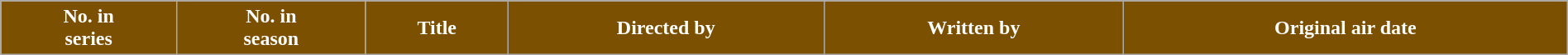<table class="wikitable plainrowheaders" style="width:100%">
<tr style="color:#FFFFFF">
<th style="background:#7B5000">No. in<br>series</th>
<th style="background:#7B5000">No. in<br>season</th>
<th style="background:#7B5000">Title</th>
<th style="background:#7B5000">Directed by</th>
<th style="background:#7B5000">Written by</th>
<th style="background:#7B5000">Original air date<br>
































</th>
</tr>
</table>
